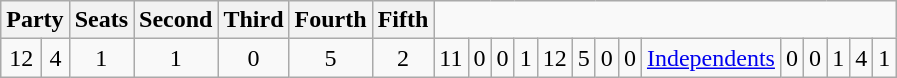<table class="wikitable">
<tr>
<th colspan=2>Party</th>
<th>Seats</th>
<th>Second</th>
<th>Third</th>
<th>Fourth</th>
<th>Fifth</th>
</tr>
<tr>
<td align=center>12</td>
<td align=center>4</td>
<td align=center>1</td>
<td align=center>1</td>
<td align=center>0<br></td>
<td align=center>5</td>
<td align=center>2</td>
<td align=center>11</td>
<td align=center>0</td>
<td align=center>0<br></td>
<td align=center>1</td>
<td align=center>12</td>
<td align=center>5</td>
<td align=center>0</td>
<td align=center>0<br></td>
<td><a href='#'>Independents</a></td>
<td align=center>0</td>
<td align=center>0</td>
<td align=center>1</td>
<td align=center>4</td>
<td align=center>1</td>
</tr>
</table>
